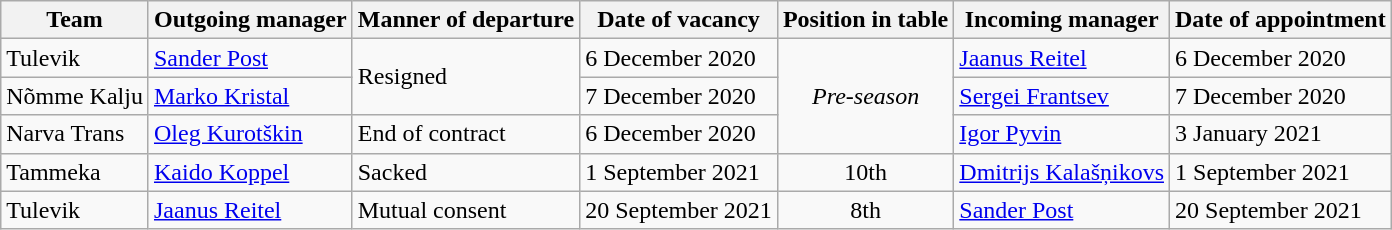<table class="wikitable">
<tr>
<th>Team</th>
<th>Outgoing manager</th>
<th>Manner of departure</th>
<th>Date of vacancy</th>
<th>Position in table</th>
<th>Incoming manager</th>
<th>Date of appointment</th>
</tr>
<tr>
<td>Tulevik</td>
<td> <a href='#'>Sander Post</a></td>
<td rowspan=2>Resigned</td>
<td>6 December 2020</td>
<td rowspan=3 align=center><em>Pre-season</em></td>
<td> <a href='#'>Jaanus Reitel</a></td>
<td>6 December 2020</td>
</tr>
<tr>
<td>Nõmme Kalju</td>
<td> <a href='#'>Marko Kristal</a></td>
<td>7 December 2020</td>
<td> <a href='#'>Sergei Frantsev</a></td>
<td>7 December 2020</td>
</tr>
<tr>
<td>Narva Trans</td>
<td> <a href='#'>Oleg Kurotškin</a></td>
<td>End of contract</td>
<td>6 December 2020</td>
<td> <a href='#'>Igor Pyvin</a></td>
<td>3 January 2021</td>
</tr>
<tr>
<td>Tammeka</td>
<td> <a href='#'>Kaido Koppel</a></td>
<td>Sacked</td>
<td>1 September 2021</td>
<td align=center>10th</td>
<td> <a href='#'>Dmitrijs Kalašņikovs</a></td>
<td>1 September 2021</td>
</tr>
<tr>
<td>Tulevik</td>
<td> <a href='#'>Jaanus Reitel</a></td>
<td>Mutual consent</td>
<td>20 September 2021</td>
<td align=center>8th</td>
<td> <a href='#'>Sander Post</a></td>
<td>20 September 2021</td>
</tr>
</table>
